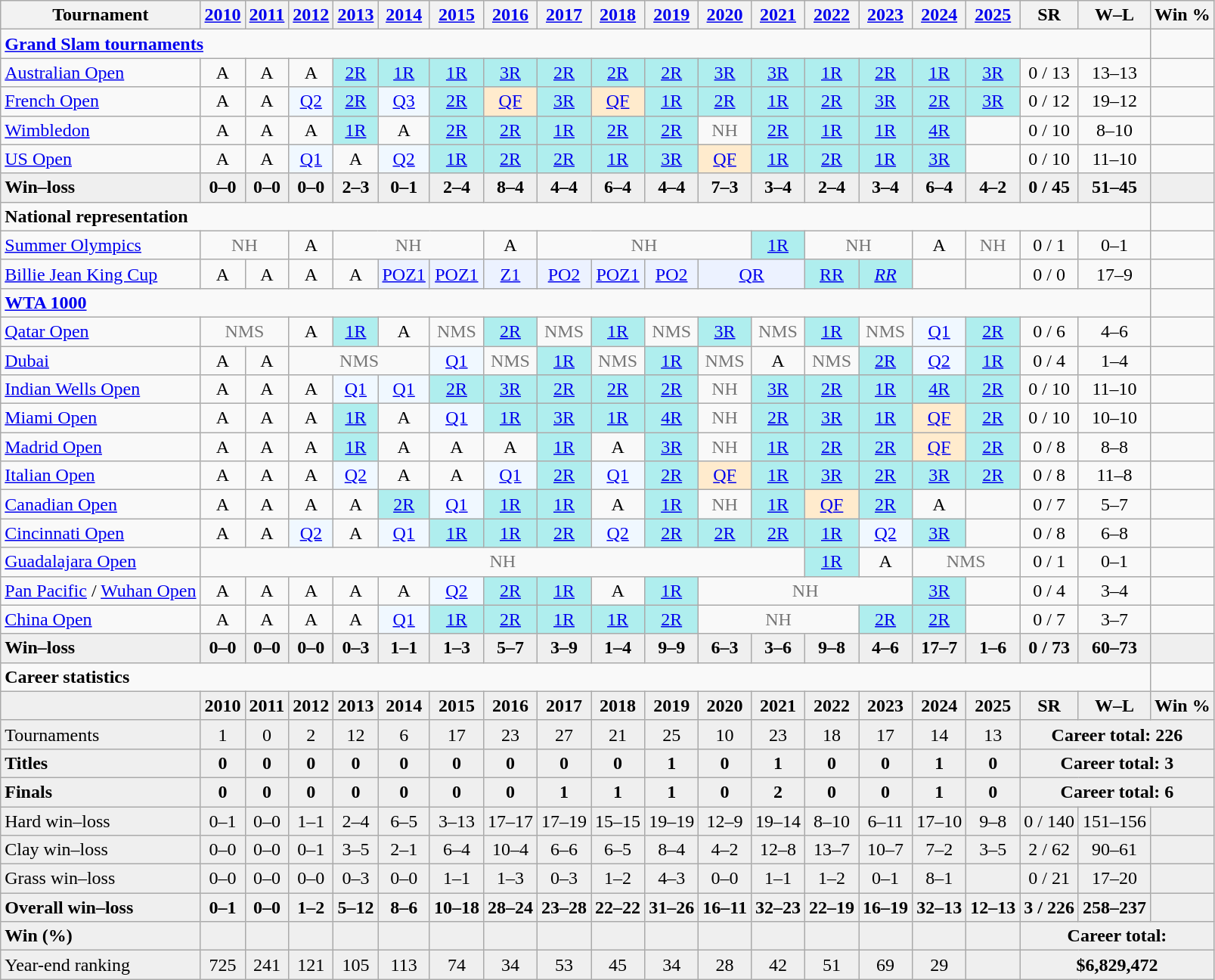<table class=wikitable style=text-align:center>
<tr>
<th>Tournament</th>
<th><a href='#'>2010</a></th>
<th><a href='#'>2011</a></th>
<th><a href='#'>2012</a></th>
<th><a href='#'>2013</a></th>
<th><a href='#'>2014</a></th>
<th><a href='#'>2015</a></th>
<th><a href='#'>2016</a></th>
<th><a href='#'>2017</a></th>
<th><a href='#'>2018</a></th>
<th><a href='#'>2019</a></th>
<th><a href='#'>2020</a></th>
<th><a href='#'>2021</a></th>
<th><a href='#'>2022</a></th>
<th><a href='#'>2023</a></th>
<th><a href='#'>2024</a></th>
<th><a href='#'>2025</a></th>
<th>SR</th>
<th>W–L</th>
<th>Win %</th>
</tr>
<tr>
<td colspan="19" align="left"><strong><a href='#'>Grand Slam tournaments</a></strong></td>
</tr>
<tr>
<td align=left><a href='#'>Australian Open</a></td>
<td>A</td>
<td>A</td>
<td>A</td>
<td bgcolor=afeeee><a href='#'>2R</a></td>
<td bgcolor=afeeee><a href='#'>1R</a></td>
<td bgcolor=afeeee><a href='#'>1R</a></td>
<td bgcolor=afeeee><a href='#'>3R</a></td>
<td bgcolor=afeeee><a href='#'>2R</a></td>
<td bgcolor=afeeee><a href='#'>2R</a></td>
<td bgcolor=afeeee><a href='#'>2R</a></td>
<td bgcolor=afeeee><a href='#'>3R</a></td>
<td bgcolor=afeeee><a href='#'>3R</a></td>
<td bgcolor=afeeee><a href='#'>1R</a></td>
<td bgcolor=afeeee><a href='#'>2R</a></td>
<td bgcolor=afeeee><a href='#'>1R</a></td>
<td bgcolor=afeeee><a href='#'>3R</a></td>
<td>0 / 13</td>
<td>13–13</td>
<td></td>
</tr>
<tr>
<td align=left><a href='#'>French Open</a></td>
<td>A</td>
<td>A</td>
<td bgcolor=f0f8ff><a href='#'>Q2</a></td>
<td bgcolor=afeeee><a href='#'>2R</a></td>
<td bgcolor=f0f8ff><a href='#'>Q3</a></td>
<td bgcolor=afeeee><a href='#'>2R</a></td>
<td bgcolor=ffebcd><a href='#'>QF</a></td>
<td bgcolor=afeeee><a href='#'>3R</a></td>
<td bgcolor=ffebcd><a href='#'>QF</a></td>
<td bgcolor=afeeee><a href='#'>1R</a></td>
<td bgcolor=afeeee><a href='#'>2R</a></td>
<td bgcolor=afeeee><a href='#'>1R</a></td>
<td bgcolor=afeeee><a href='#'>2R</a></td>
<td bgcolor=afeeee><a href='#'>3R</a></td>
<td bgcolor=afeeee><a href='#'>2R</a></td>
<td bgcolor=afeeee><a href='#'>3R</a></td>
<td>0 / 12</td>
<td>19–12</td>
<td></td>
</tr>
<tr>
<td align=left><a href='#'>Wimbledon</a></td>
<td>A</td>
<td>A</td>
<td>A</td>
<td bgcolor=afeeee><a href='#'>1R</a></td>
<td>A</td>
<td bgcolor=afeeee><a href='#'>2R</a></td>
<td bgcolor=afeeee><a href='#'>2R</a></td>
<td bgcolor=afeeee><a href='#'>1R</a></td>
<td bgcolor=afeeee><a href='#'>2R</a></td>
<td bgcolor=afeeee><a href='#'>2R</a></td>
<td style=color:#767676>NH</td>
<td bgcolor=afeeee><a href='#'>2R</a></td>
<td bgcolor=afeeee><a href='#'>1R</a></td>
<td bgcolor=afeeee><a href='#'>1R</a></td>
<td bgcolor=afeeee><a href='#'>4R</a></td>
<td></td>
<td>0 / 10</td>
<td>8–10</td>
<td></td>
</tr>
<tr>
<td align=left><a href='#'>US Open</a></td>
<td>A</td>
<td>A</td>
<td bgcolor=f0f8ff><a href='#'>Q1</a></td>
<td>A</td>
<td bgcolor=f0f8ff><a href='#'>Q2</a></td>
<td bgcolor=afeeee><a href='#'>1R</a></td>
<td bgcolor=afeeee><a href='#'>2R</a></td>
<td bgcolor=afeeee><a href='#'>2R</a></td>
<td bgcolor=afeeee><a href='#'>1R</a></td>
<td bgcolor=afeeee><a href='#'>3R</a></td>
<td bgcolor=ffebcd><a href='#'>QF</a></td>
<td bgcolor=afeeee><a href='#'>1R</a></td>
<td bgcolor=afeeee><a href='#'>2R</a></td>
<td bgcolor=afeeee><a href='#'>1R</a></td>
<td bgcolor=afeeee><a href='#'>3R</a></td>
<td></td>
<td>0 / 10</td>
<td>11–10</td>
<td></td>
</tr>
<tr style=font-weight:bold;background:#efefef>
<td style=text-align:left>Win–loss</td>
<td>0–0</td>
<td>0–0</td>
<td>0–0</td>
<td>2–3</td>
<td>0–1</td>
<td>2–4</td>
<td>8–4</td>
<td>4–4</td>
<td>6–4</td>
<td>4–4</td>
<td>7–3</td>
<td>3–4</td>
<td>2–4</td>
<td>3–4</td>
<td>6–4</td>
<td>4–2</td>
<td>0 / 45</td>
<td>51–45</td>
<td></td>
</tr>
<tr>
<td colspan="19" align="left"><strong>National representation</strong></td>
</tr>
<tr>
<td align=left><a href='#'>Summer Olympics</a></td>
<td colspan="2" style="color:#767676">NH</td>
<td>A</td>
<td colspan="3" style="color:#767676">NH</td>
<td>A</td>
<td colspan="4" style="color:#767676">NH</td>
<td bgcolor=afeeee><a href='#'>1R</a></td>
<td colspan="2" style="color:#767676">NH</td>
<td>A</td>
<td style="color:#767676">NH</td>
<td>0 / 1</td>
<td>0–1</td>
<td></td>
</tr>
<tr>
<td align="left"><a href='#'>Billie Jean King Cup</a></td>
<td>A</td>
<td>A</td>
<td>A</td>
<td>A</td>
<td bgcolor="ecf2ff"><a href='#'>POZ1</a></td>
<td bgcolor="ecf2ff"><a href='#'>POZ1</a></td>
<td bgcolor="ecf2ff"><a href='#'>Z1</a></td>
<td bgcolor="ecf2ff"><a href='#'>PO2</a></td>
<td bgcolor="ecf2ff"><a href='#'>POZ1</a></td>
<td bgcolor="ecf2ff"><a href='#'>PO2</a></td>
<td colspan="2" bgcolor="ecf2ff"><a href='#'>QR</a></td>
<td bgcolor="afeeee"><a href='#'>RR</a></td>
<td bgcolor="afeeee"><em><a href='#'>RR</a></em></td>
<td></td>
<td></td>
<td>0 / 0</td>
<td>17–9</td>
<td></td>
</tr>
<tr>
<td colspan="19" style="text-align:left"><strong><a href='#'>WTA 1000</a></strong></td>
</tr>
<tr>
<td align=left><a href='#'>Qatar Open</a></td>
<td colspan="2" style="color:#767676">NMS</td>
<td>A</td>
<td bgcolor=afeeee><a href='#'>1R</a></td>
<td>A</td>
<td style="color:#767676">NMS</td>
<td bgcolor=afeeee><a href='#'>2R</a></td>
<td style="color:#767676">NMS</td>
<td bgcolor=afeeee><a href='#'>1R</a></td>
<td style="color:#767676">NMS</td>
<td bgcolor=afeeee><a href='#'>3R</a></td>
<td style="color:#767676">NMS</td>
<td bgcolor=afeeee><a href='#'>1R</a></td>
<td style="color:#767676">NMS</td>
<td bgcolor=f0f8ff><a href='#'>Q1</a></td>
<td bgcolor=afeeee><a href='#'>2R</a></td>
<td>0 / 6</td>
<td>4–6</td>
<td></td>
</tr>
<tr>
<td align=left><a href='#'>Dubai</a></td>
<td>A</td>
<td>A</td>
<td colspan="3" style="color:#767676">NMS</td>
<td bgcolor=f0f8ff><a href='#'>Q1</a></td>
<td style="color:#767676">NMS</td>
<td bgcolor=afeeee><a href='#'>1R</a></td>
<td style="color:#767676">NMS</td>
<td bgcolor=afeeee><a href='#'>1R</a></td>
<td style="color:#767676">NMS</td>
<td>A</td>
<td style="color:#767676">NMS</td>
<td bgcolor=afeeee><a href='#'>2R</a></td>
<td bgcolor=f0f8ff><a href='#'>Q2</a></td>
<td bgcolor=afeeee><a href='#'>1R</a></td>
<td>0 / 4</td>
<td>1–4</td>
<td></td>
</tr>
<tr>
<td align=left><a href='#'>Indian Wells Open</a></td>
<td>A</td>
<td>A</td>
<td>A</td>
<td bgcolor=f0f8ff><a href='#'>Q1</a></td>
<td bgcolor=f0f8ff><a href='#'>Q1</a></td>
<td bgcolor=afeeee><a href='#'>2R</a></td>
<td bgcolor=afeeee><a href='#'>3R</a></td>
<td bgcolor=afeeee><a href='#'>2R</a></td>
<td bgcolor=afeeee><a href='#'>2R</a></td>
<td bgcolor=afeeee><a href='#'>2R</a></td>
<td style="color:#767676">NH</td>
<td bgcolor=afeeee><a href='#'>3R</a></td>
<td bgcolor=afeeee><a href='#'>2R</a></td>
<td bgcolor=afeeee><a href='#'>1R</a></td>
<td bgcolor=afeeee><a href='#'>4R</a></td>
<td bgcolor=afeeee><a href='#'>2R</a></td>
<td>0 / 10</td>
<td>11–10</td>
<td></td>
</tr>
<tr>
<td align=left><a href='#'>Miami Open</a></td>
<td>A</td>
<td>A</td>
<td>A</td>
<td bgcolor=afeeee><a href='#'>1R</a></td>
<td>A</td>
<td bgcolor=f0f8ff><a href='#'>Q1</a></td>
<td bgcolor=afeeee><a href='#'>1R</a></td>
<td bgcolor=afeeee><a href='#'>3R</a></td>
<td bgcolor=afeeee><a href='#'>1R</a></td>
<td bgcolor=afeeee><a href='#'>4R</a></td>
<td style="color:#767676">NH</td>
<td bgcolor=afeeee><a href='#'>2R</a></td>
<td bgcolor=afeeee><a href='#'>3R</a></td>
<td bgcolor=afeeee><a href='#'>1R</a></td>
<td bgcolor=ffebcd><a href='#'>QF</a></td>
<td bgcolor=afeeee><a href='#'>2R</a></td>
<td>0 / 10</td>
<td>10–10</td>
<td></td>
</tr>
<tr>
<td align=left><a href='#'>Madrid Open</a></td>
<td>A</td>
<td>A</td>
<td>A</td>
<td bgcolor=afeeee><a href='#'>1R</a></td>
<td>A</td>
<td>A</td>
<td>A</td>
<td bgcolor=afeeee><a href='#'>1R</a></td>
<td>A</td>
<td bgcolor=afeeee><a href='#'>3R</a></td>
<td style="color:#767676">NH</td>
<td bgcolor=afeeee><a href='#'>1R</a></td>
<td bgcolor=afeeee><a href='#'>2R</a></td>
<td bgcolor=afeeee><a href='#'>2R</a></td>
<td bgcolor=ffebcd><a href='#'>QF</a></td>
<td bgcolor=afeeee><a href='#'>2R</a></td>
<td>0 / 8</td>
<td>8–8</td>
<td></td>
</tr>
<tr>
<td align=left><a href='#'>Italian Open</a></td>
<td>A</td>
<td>A</td>
<td>A</td>
<td bgcolor=f0f8ff><a href='#'>Q2</a></td>
<td>A</td>
<td>A</td>
<td bgcolor=f0f8ff><a href='#'>Q1</a></td>
<td bgcolor=afeeee><a href='#'>2R</a></td>
<td bgcolor=f0f8ff><a href='#'>Q1</a></td>
<td bgcolor=afeeee><a href='#'>2R</a></td>
<td bgcolor=ffebcd><a href='#'>QF</a></td>
<td bgcolor=afeeee><a href='#'>1R</a></td>
<td bgcolor=afeeee><a href='#'>3R</a></td>
<td bgcolor=afeeee><a href='#'>2R</a></td>
<td bgcolor=afeeee><a href='#'>3R</a></td>
<td bgcolor=afeeee><a href='#'>2R</a></td>
<td>0 / 8</td>
<td>11–8</td>
<td></td>
</tr>
<tr>
<td align=left><a href='#'>Canadian Open</a></td>
<td>A</td>
<td>A</td>
<td>A</td>
<td>A</td>
<td bgcolor=afeeee><a href='#'>2R</a></td>
<td bgcolor=f0f8ff><a href='#'>Q1</a></td>
<td bgcolor=afeeee><a href='#'>1R</a></td>
<td bgcolor=afeeee><a href='#'>1R</a></td>
<td>A</td>
<td bgcolor=afeeee><a href='#'>1R</a></td>
<td style=color:#767676>NH</td>
<td bgcolor=afeeee><a href='#'>1R</a></td>
<td bgcolor=ffebcd><a href='#'>QF</a></td>
<td bgcolor=afeeee><a href='#'>2R</a></td>
<td>A</td>
<td></td>
<td>0 / 7</td>
<td>5–7</td>
<td></td>
</tr>
<tr>
<td align=left><a href='#'>Cincinnati Open</a></td>
<td>A</td>
<td>A</td>
<td bgcolor=f0f8ff><a href='#'>Q2</a></td>
<td>A</td>
<td bgcolor=f0f8ff><a href='#'>Q1</a></td>
<td bgcolor=afeeee><a href='#'>1R</a></td>
<td bgcolor=afeeee><a href='#'>1R</a></td>
<td bgcolor=afeeee><a href='#'>2R</a></td>
<td bgcolor=f0f8ff><a href='#'>Q2</a></td>
<td bgcolor=afeeee><a href='#'>2R</a></td>
<td bgcolor=afeeee><a href='#'>2R</a></td>
<td bgcolor=afeeee><a href='#'>2R</a></td>
<td bgcolor=afeeee><a href='#'>1R</a></td>
<td bgcolor=f0f8ff><a href='#'>Q2</a></td>
<td bgcolor=afeeee><a href='#'>3R</a></td>
<td></td>
<td>0 / 8</td>
<td>6–8</td>
<td></td>
</tr>
<tr>
<td align=left><a href='#'>Guadalajara Open</a></td>
<td colspan="12"  style="color:#767676">NH</td>
<td bgcolor=afeeee><a href='#'>1R</a></td>
<td>A</td>
<td colspan=2 style="color:#767676">NMS</td>
<td>0 / 1</td>
<td>0–1</td>
<td></td>
</tr>
<tr>
<td align=left><a href='#'>Pan Pacific</a> / <a href='#'>Wuhan Open</a></td>
<td>A</td>
<td>A</td>
<td>A</td>
<td>A</td>
<td>A</td>
<td bgcolor=f0f8ff><a href='#'>Q2</a></td>
<td bgcolor=afeeee><a href='#'>2R</a></td>
<td bgcolor=afeeee><a href='#'>1R</a></td>
<td>A</td>
<td bgcolor=afeeee><a href='#'>1R</a></td>
<td colspan="4" style="color:#767676">NH</td>
<td bgcolor=afeeee><a href='#'>3R</a></td>
<td></td>
<td>0 / 4</td>
<td>3–4</td>
<td></td>
</tr>
<tr>
<td align=left><a href='#'>China Open</a></td>
<td>A</td>
<td>A</td>
<td>A</td>
<td>A</td>
<td bgcolor=f0f8ff><a href='#'>Q1</a></td>
<td bgcolor=afeeee><a href='#'>1R</a></td>
<td bgcolor=afeeee><a href='#'>2R</a></td>
<td bgcolor=afeeee><a href='#'>1R</a></td>
<td bgcolor=afeeee><a href='#'>1R</a></td>
<td bgcolor=afeeee><a href='#'>2R</a></td>
<td colspan="3"  style="color:#767676">NH</td>
<td bgcolor=afeeee><a href='#'>2R</a></td>
<td bgcolor=afeeee><a href='#'>2R</a></td>
<td></td>
<td>0 / 7</td>
<td>3–7</td>
<td></td>
</tr>
<tr style=font-weight:bold;background:#efefef>
<td style=text-align:left>Win–loss</td>
<td>0–0</td>
<td>0–0</td>
<td>0–0</td>
<td>0–3</td>
<td>1–1</td>
<td>1–3</td>
<td>5–7</td>
<td>3–9</td>
<td>1–4</td>
<td>9–9</td>
<td>6–3</td>
<td>3–6</td>
<td>9–8</td>
<td>4–6</td>
<td>17–7</td>
<td>1–6</td>
<td>0 / 73</td>
<td>60–73</td>
<td></td>
</tr>
<tr>
<td colspan="19" style="text-align:left"><strong>Career statistics</strong></td>
</tr>
<tr style=font-weight:bold;background:#efefef>
<td></td>
<td>2010</td>
<td>2011</td>
<td>2012</td>
<td>2013</td>
<td>2014</td>
<td>2015</td>
<td>2016</td>
<td>2017</td>
<td>2018</td>
<td>2019</td>
<td>2020</td>
<td>2021</td>
<td>2022</td>
<td>2023</td>
<td>2024</td>
<td>2025</td>
<td>SR</td>
<td>W–L</td>
<td>Win %</td>
</tr>
<tr style=background:#efefef>
<td style=text-align:left>Tournaments</td>
<td>1</td>
<td>0</td>
<td>2</td>
<td>12</td>
<td>6</td>
<td>17</td>
<td>23</td>
<td>27</td>
<td>21</td>
<td>25</td>
<td>10</td>
<td>23</td>
<td>18</td>
<td>17</td>
<td>14</td>
<td>13</td>
<td colspan=3><strong>Career total: 226</strong></td>
</tr>
<tr style=font-weight:bold;background:#efefef>
<td align=left>Titles</td>
<td>0</td>
<td>0</td>
<td>0</td>
<td>0</td>
<td>0</td>
<td>0</td>
<td>0</td>
<td>0</td>
<td>0</td>
<td>1</td>
<td>0</td>
<td>1</td>
<td>0</td>
<td>0</td>
<td>1</td>
<td>0</td>
<td colspan=3>Career total: 3</td>
</tr>
<tr style=font-weight:bold;background:#efefef>
<td align=left>Finals</td>
<td>0</td>
<td>0</td>
<td>0</td>
<td>0</td>
<td>0</td>
<td>0</td>
<td>0</td>
<td>1</td>
<td>1</td>
<td>1</td>
<td>0</td>
<td>2</td>
<td>0</td>
<td>0</td>
<td>1</td>
<td>0</td>
<td colspan=3>Career total: 6</td>
</tr>
<tr style=background:#efefef>
<td align=left>Hard win–loss</td>
<td>0–1</td>
<td>0–0</td>
<td>1–1</td>
<td>2–4</td>
<td>6–5</td>
<td>3–13</td>
<td>17–17</td>
<td>17–19</td>
<td>15–15</td>
<td>19–19</td>
<td>12–9</td>
<td>19–14</td>
<td>8–10</td>
<td>6–11</td>
<td>17–10</td>
<td>9–8</td>
<td>0 / 140</td>
<td>151–156</td>
<td></td>
</tr>
<tr style=background:#efefef>
<td align=left>Clay win–loss</td>
<td>0–0</td>
<td>0–0</td>
<td>0–1</td>
<td>3–5</td>
<td>2–1</td>
<td>6–4</td>
<td>10–4</td>
<td>6–6</td>
<td>6–5</td>
<td>8–4</td>
<td>4–2</td>
<td>12–8</td>
<td>13–7</td>
<td>10–7</td>
<td>7–2</td>
<td>3–5</td>
<td>2 / 62</td>
<td>90–61</td>
<td></td>
</tr>
<tr style=background:#efefef>
<td align=left>Grass win–loss</td>
<td>0–0</td>
<td>0–0</td>
<td>0–0</td>
<td>0–3</td>
<td>0–0</td>
<td>1–1</td>
<td>1–3</td>
<td>0–3</td>
<td>1–2</td>
<td>4–3</td>
<td>0–0</td>
<td>1–1</td>
<td>1–2</td>
<td>0–1</td>
<td>8–1</td>
<td></td>
<td>0 / 21</td>
<td>17–20</td>
<td></td>
</tr>
<tr style=font-weight:bold;background:#efefef>
<td style=text-align:left>Overall win–loss</td>
<td>0–1</td>
<td>0–0</td>
<td>1–2</td>
<td>5–12</td>
<td>8–6</td>
<td>10–18</td>
<td>28–24</td>
<td>23–28</td>
<td>22–22</td>
<td>31–26</td>
<td>16–11</td>
<td>32–23</td>
<td>22–19</td>
<td>16–19</td>
<td>32–13</td>
<td>12–13</td>
<td>3 / 226</td>
<td>258–237</td>
<td></td>
</tr>
<tr style=font-weight:bold;background:#efefef>
<td style=text-align:left>Win (%)</td>
<td></td>
<td></td>
<td></td>
<td></td>
<td></td>
<td></td>
<td></td>
<td></td>
<td></td>
<td></td>
<td></td>
<td></td>
<td></td>
<td></td>
<td></td>
<td></td>
<td colspan="3">Career total: </td>
</tr>
<tr style=background:#efefef>
<td align=left>Year-end ranking</td>
<td>725</td>
<td>241</td>
<td>121</td>
<td>105</td>
<td>113</td>
<td>74</td>
<td>34</td>
<td>53</td>
<td>45</td>
<td>34</td>
<td>28</td>
<td>42</td>
<td>51</td>
<td>69</td>
<td>29</td>
<td></td>
<td colspan="3"><strong>$6,829,472</strong></td>
</tr>
</table>
